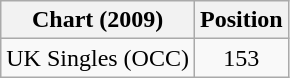<table class="wikitable">
<tr>
<th>Chart (2009)</th>
<th>Position</th>
</tr>
<tr>
<td>UK Singles (OCC)</td>
<td style="text-align:center;">153</td>
</tr>
</table>
